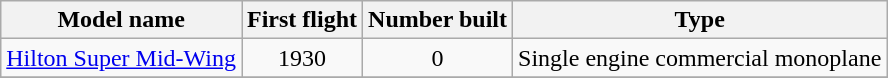<table class="wikitable sortable">
<tr>
<th>Model name</th>
<th>First flight</th>
<th>Number built</th>
<th>Type</th>
</tr>
<tr>
<td align=left><a href='#'>Hilton Super Mid-Wing</a></td>
<td align=center>1930</td>
<td align=center>0</td>
<td align=left>Single engine commercial monoplane</td>
</tr>
<tr>
</tr>
</table>
